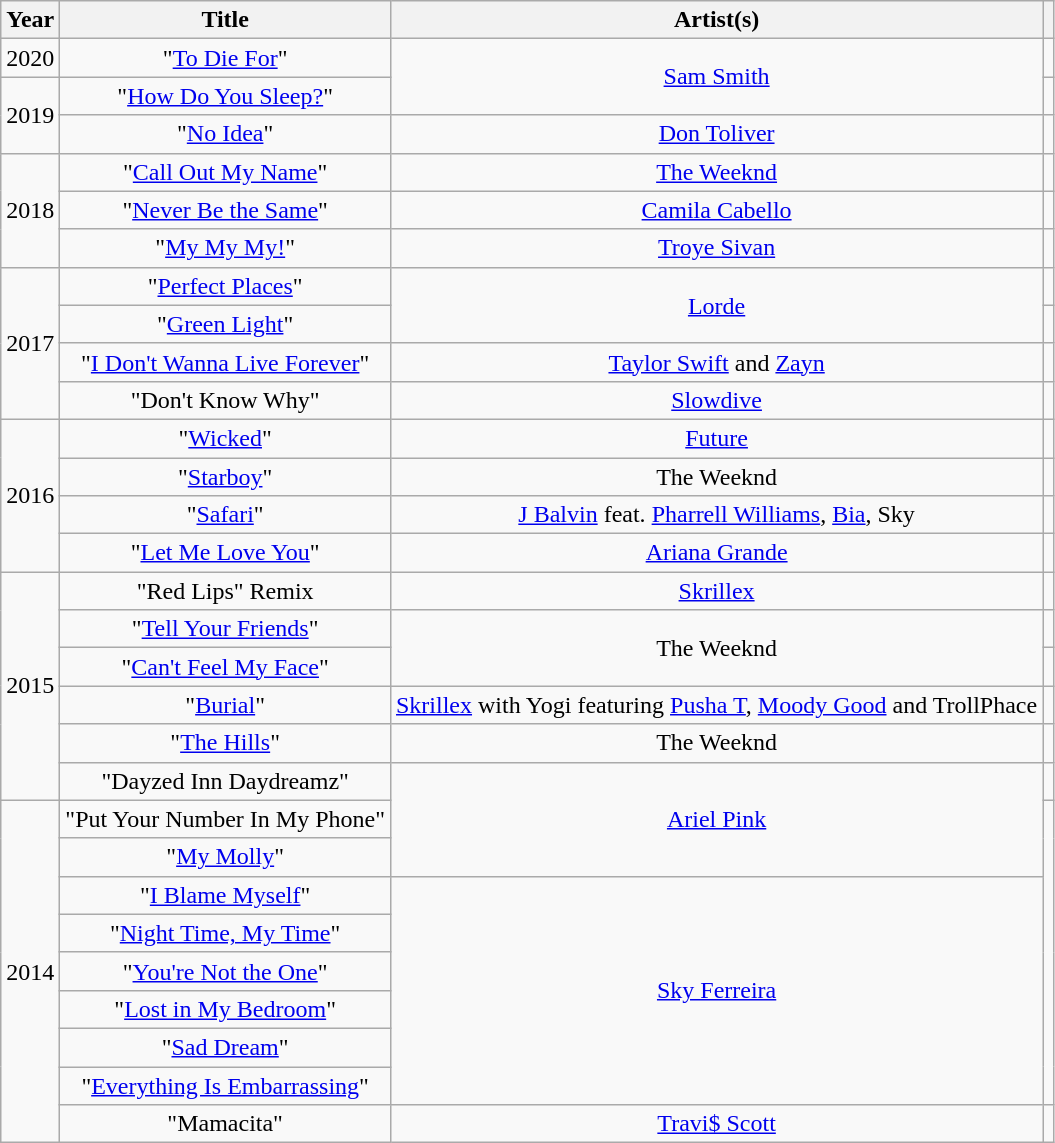<table class="wikitable plainrowheaders" style="text-align:center;">
<tr>
<th scope="col">Year</th>
<th scope="col">Title</th>
<th scope="col">Artist(s)</th>
<th scope="col"></th>
</tr>
<tr>
<td>2020</td>
<td>"<a href='#'>To Die For</a>"</td>
<td rowspan="2"><a href='#'>Sam Smith</a></td>
<td></td>
</tr>
<tr>
<td rowspan="2">2019</td>
<td>"<a href='#'>How Do You Sleep?</a>"</td>
<td></td>
</tr>
<tr>
<td>"<a href='#'>No Idea</a>"</td>
<td><a href='#'>Don Toliver</a></td>
<td></td>
</tr>
<tr>
<td rowspan="3">2018</td>
<td>"<a href='#'>Call Out My Name</a>"</td>
<td><a href='#'>The Weeknd</a></td>
<td></td>
</tr>
<tr>
<td>"<a href='#'>Never Be the Same</a>"</td>
<td><a href='#'>Camila Cabello</a></td>
<td></td>
</tr>
<tr>
<td>"<a href='#'>My My My!</a>"</td>
<td><a href='#'>Troye Sivan</a></td>
<td></td>
</tr>
<tr>
<td rowspan="4">2017</td>
<td>"<a href='#'>Perfect Places</a>"</td>
<td rowspan="2"><a href='#'>Lorde</a></td>
<td></td>
</tr>
<tr>
<td>"<a href='#'>Green Light</a>"</td>
<td></td>
</tr>
<tr>
<td>"<a href='#'>I Don't Wanna Live Forever</a>"</td>
<td><a href='#'>Taylor Swift</a> and <a href='#'>Zayn</a></td>
<td></td>
</tr>
<tr>
<td>"Don't Know Why"</td>
<td><a href='#'>Slowdive</a></td>
<td></td>
</tr>
<tr>
<td rowspan="4">2016</td>
<td>"<a href='#'>Wicked</a>"</td>
<td><a href='#'>Future</a></td>
<td></td>
</tr>
<tr>
<td>"<a href='#'>Starboy</a>"</td>
<td>The Weeknd</td>
<td></td>
</tr>
<tr>
<td>"<a href='#'>Safari</a>"</td>
<td><a href='#'>J Balvin</a> feat. <a href='#'>Pharrell Williams</a>, <a href='#'>Bia</a>, Sky</td>
<td></td>
</tr>
<tr>
<td>"<a href='#'>Let Me Love You</a>"</td>
<td><a href='#'>Ariana Grande</a></td>
<td></td>
</tr>
<tr>
<td rowspan="6">2015</td>
<td>"Red Lips" Remix</td>
<td><a href='#'>Skrillex</a></td>
<td></td>
</tr>
<tr>
<td>"<a href='#'>Tell Your Friends</a>"</td>
<td rowspan="2">The Weeknd</td>
<td></td>
</tr>
<tr>
<td>"<a href='#'>Can't Feel My Face</a>"</td>
<td></td>
</tr>
<tr>
<td>"<a href='#'>Burial</a>"</td>
<td><a href='#'>Skrillex</a> with Yogi featuring <a href='#'>Pusha T</a>, <a href='#'>Moody Good</a> and TrollPhace</td>
<td></td>
</tr>
<tr>
<td>"<a href='#'>The Hills</a>"</td>
<td>The Weeknd</td>
<td></td>
</tr>
<tr>
<td>"Dayzed Inn Daydreamz"</td>
<td rowspan="3"><a href='#'>Ariel Pink</a></td>
<td></td>
</tr>
<tr>
<td rowspan="9">2014</td>
<td>"Put Your Number In My Phone"</td>
<td rowspan="8"></td>
</tr>
<tr>
<td>"<a href='#'>My Molly</a>"</td>
</tr>
<tr>
<td>"<a href='#'>I Blame Myself</a>"</td>
<td rowspan="6"><a href='#'>Sky Ferreira</a></td>
</tr>
<tr>
<td>"<a href='#'>Night Time, My Time</a>"</td>
</tr>
<tr>
<td>"<a href='#'>You're Not the One</a>"</td>
</tr>
<tr>
<td>"<a href='#'>Lost in My Bedroom</a>"</td>
</tr>
<tr>
<td>"<a href='#'>Sad Dream</a>"</td>
</tr>
<tr>
<td>"<a href='#'>Everything Is Embarrassing</a>"</td>
</tr>
<tr>
<td>"Mamacita"</td>
<td><a href='#'>Travi$ Scott</a></td>
<td></td>
</tr>
</table>
